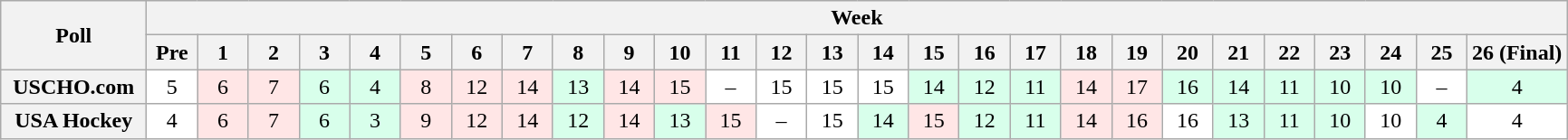<table class="wikitable" style="white-space:nowrap;">
<tr>
<th scope="col" width="100" rowspan="2">Poll</th>
<th colspan="27">Week</th>
</tr>
<tr>
<th scope="col" width="30">Pre</th>
<th scope="col" width="30">1</th>
<th scope="col" width="30">2</th>
<th scope="col" width="30">3</th>
<th scope="col" width="30">4</th>
<th scope="col" width="30">5</th>
<th scope="col" width="30">6</th>
<th scope="col" width="30">7</th>
<th scope="col" width="30">8</th>
<th scope="col" width="30">9</th>
<th scope="col" width="30">10</th>
<th scope="col" width="30">11</th>
<th scope="col" width="30">12</th>
<th scope="col" width="30">13</th>
<th scope="col" width="30">14</th>
<th scope="col" width="30">15</th>
<th scope="col" width="30">16</th>
<th scope="col" width="30">17</th>
<th scope="col" width="30">18</th>
<th scope="col" width="30">19</th>
<th scope="col" width="30">20</th>
<th scope="col" width="30">21</th>
<th scope="col" width="30">22</th>
<th scope="col" width="30">23</th>
<th scope="col" width="30">24</th>
<th scope="col" width="30">25</th>
<th scope="col" width="30">26 (Final)</th>
</tr>
<tr style="text-align:center;">
<th>USCHO.com</th>
<td bgcolor=FFFFFF>5 </td>
<td bgcolor=FFE6E6>6</td>
<td bgcolor=FFE6E6>7</td>
<td bgcolor=D8FFEB>6</td>
<td bgcolor=D8FFEB>4</td>
<td bgcolor=FFE6E6>8</td>
<td bgcolor=FFE6E6>12</td>
<td bgcolor=FFE6E6>14</td>
<td bgcolor=D8FFEB>13</td>
<td bgcolor=FFE6E6>14</td>
<td bgcolor=FFE6E6>15</td>
<td bgcolor=FFFFFF>–</td>
<td bgcolor=FFFFFF>15</td>
<td bgcolor=FFFFFF>15</td>
<td bgcolor=FFFFFF>15</td>
<td bgcolor=D8FFEB>14</td>
<td bgcolor=D8FFEB>12</td>
<td bgcolor=D8FFEB>11</td>
<td bgcolor=FFE6E6>14</td>
<td bgcolor=FFE6E6>17</td>
<td bgcolor=D8FFEB>16</td>
<td bgcolor=D8FFEB>14</td>
<td bgcolor=D8FFEB>11</td>
<td bgcolor=D8FFEB>10</td>
<td bgcolor=D8FFEB>10</td>
<td bgcolor=FFFFFF>–</td>
<td bgcolor=D8FFEB>4</td>
</tr>
<tr style="text-align:center;">
<th>USA Hockey</th>
<td bgcolor=FFFFFF>4</td>
<td bgcolor=FFE6E6>6</td>
<td bgcolor=FFE6E6>7</td>
<td bgcolor=D8FFEB>6</td>
<td bgcolor=D8FFEB>3</td>
<td bgcolor=FFE6E6>9</td>
<td bgcolor=FFE6E6>12</td>
<td bgcolor=FFE6E6>14</td>
<td bgcolor=D8FFEB>12</td>
<td bgcolor=FFE6E6>14</td>
<td bgcolor=D8FFEB>13</td>
<td bgcolor=FFE6E6>15</td>
<td bgcolor=FFFFFF>–</td>
<td bgcolor=FFFFFF>15</td>
<td bgcolor=D8FFEB>14</td>
<td bgcolor=FFE6E6>15</td>
<td bgcolor=D8FFEB>12</td>
<td bgcolor=D8FFEB>11</td>
<td bgcolor=FFE6E6>14</td>
<td bgcolor=FFE6E6>16</td>
<td bgcolor=FFFFFF>16</td>
<td bgcolor=D8FFEB>13</td>
<td bgcolor=D8FFEB>11</td>
<td bgcolor=D8FFEB>10</td>
<td bgcolor=FFFFFF>10</td>
<td bgcolor=D8FFEB>4</td>
<td bgcolor=FFFFFF>4</td>
</tr>
</table>
